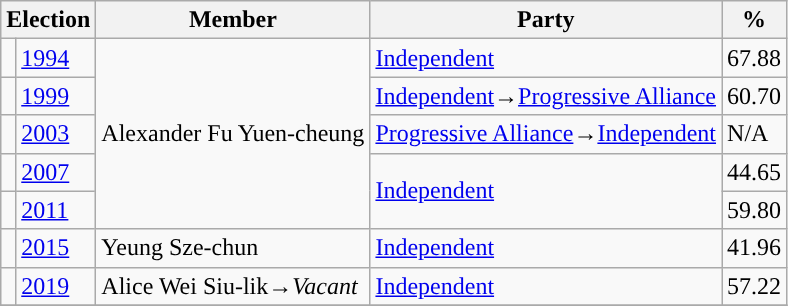<table class="wikitable">
<tr>
<th colspan="2">Election</th>
<th>Member</th>
<th>Party</th>
<th>%</th>
</tr>
<tr>
<td style="background-color: "></td>
<td><a href='#'>1994</a></td>
<td rowspan=5>Alexander Fu Yuen-cheung</td>
<td><a href='#'>Independent</a></td>
<td>67.88</td>
</tr>
<tr>
<td style="background-color: "></td>
<td><a href='#'>1999</a></td>
<td><a href='#'>Independent</a>→<a href='#'>Progressive Alliance</a></td>
<td>60.70</td>
</tr>
<tr>
<td style="background-color: "></td>
<td><a href='#'>2003</a></td>
<td><a href='#'>Progressive Alliance</a>→<a href='#'>Independent</a></td>
<td>N/A</td>
</tr>
<tr>
<td style="background-color: "></td>
<td><a href='#'>2007</a></td>
<td rowspan=2><a href='#'>Independent</a></td>
<td>44.65</td>
</tr>
<tr>
<td style="background-color: "></td>
<td><a href='#'>2011</a></td>
<td>59.80</td>
</tr>
<tr>
<td style="background-color: "></td>
<td><a href='#'>2015</a></td>
<td>Yeung Sze-chun</td>
<td><a href='#'>Independent</a></td>
<td>41.96</td>
</tr>
<tr>
<td style="background-color: "></td>
<td><a href='#'>2019</a></td>
<td>Alice Wei Siu-lik→<em>Vacant</em></td>
<td><a href='#'>Independent</a></td>
<td>57.22</td>
</tr>
<tr>
</tr>
</table>
